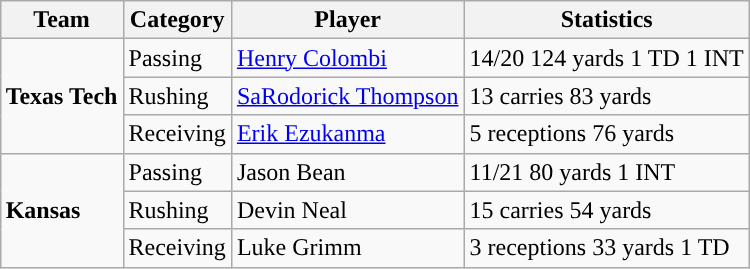<table class="wikitable" style="float: right;">
<tr>
<th>Team</th>
<th>Category</th>
<th>Player</th>
<th>Statistics</th>
</tr>
<tr>
<td rowspan=3><strong>Texas Tech</strong></td>
<td>Passing</td>
<td><a href='#'>Henry Colombi</a></td>
<td>14/20 124 yards 1 TD 1 INT</td>
</tr>
<tr>
<td>Rushing</td>
<td><a href='#'>SaRodorick Thompson</a></td>
<td>13 carries 83 yards</td>
</tr>
<tr>
<td>Receiving</td>
<td><a href='#'>Erik Ezukanma</a></td>
<td>5 receptions 76 yards</td>
</tr>
<tr>
<td rowspan=3><strong>Kansas</strong></td>
<td>Passing</td>
<td>Jason Bean</td>
<td>11/21 80 yards 1 INT</td>
</tr>
<tr>
<td>Rushing</td>
<td>Devin Neal</td>
<td>15 carries 54 yards</td>
</tr>
<tr>
<td>Receiving</td>
<td>Luke Grimm</td>
<td>3 receptions 33 yards 1 TD</td>
</tr>
</table>
